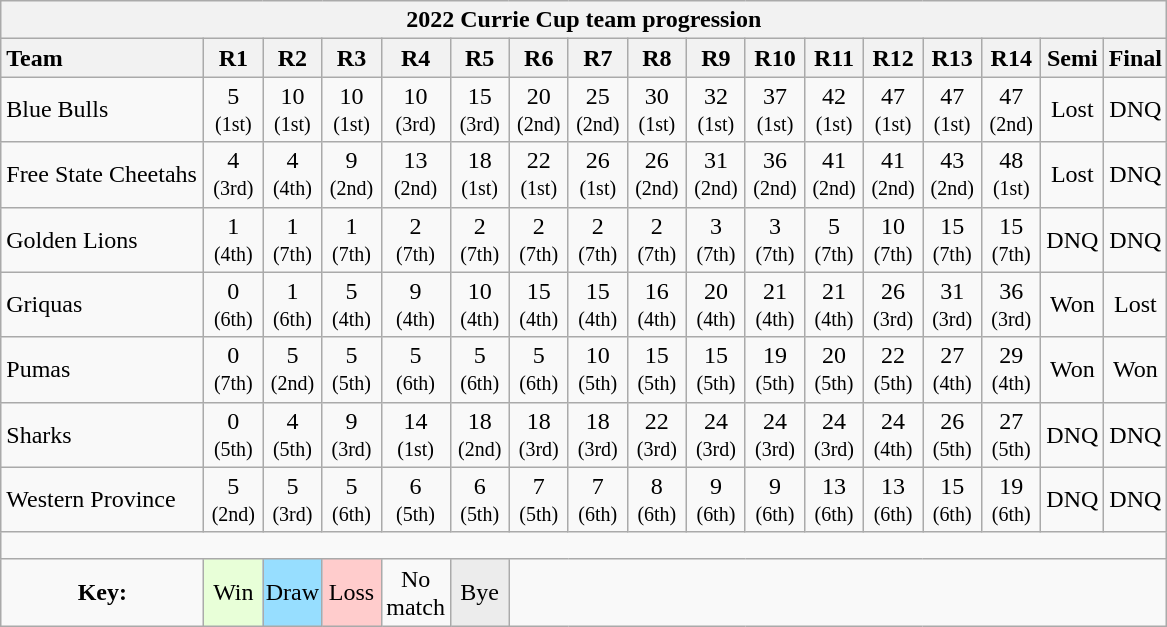<table class="wikitable" style="text-align:center; min-width:60%;">
<tr>
<th colspan="100%" cellpadding="0" cellspacing="0">2022 Currie Cup team progression</th>
</tr>
<tr>
<th style="text-align:left; width:8em;">Team</th>
<th style="width:2em;">R1</th>
<th style="width:2em;">R2</th>
<th style="width:2em;">R3</th>
<th style="width:2em;">R4</th>
<th style="width:2em;">R5</th>
<th style="width:2em;">R6</th>
<th style="width:2em;">R7</th>
<th style="width:2em;">R8</th>
<th style="width:2em;">R9</th>
<th style="width:2em;">R10</th>
<th style="width:2em;">R11</th>
<th style="width:2em;">R12</th>
<th style="width:2em;">R13</th>
<th style="width:2em;">R14</th>
<th style="padding:1px;width:2em;">Semi</th>
<th style="padding:1px;width:2em;">Final</th>
</tr>
<tr>
<td style="text-align:left;">Blue Bulls</td>
<td>5 <br> <small>(1st)</small></td>
<td>10 <br> <small>(1st)</small></td>
<td>10 <br> <small>(1st)</small></td>
<td>10 <br> <small>(3rd)</small></td>
<td>15 <br> <small>(3rd)</small></td>
<td>20 <br> <small>(2nd)</small></td>
<td>25 <br> <small>(2nd)</small></td>
<td>30 <br> <small>(1st)</small></td>
<td>32 <br> <small>(1st)</small></td>
<td>37 <br> <small>(1st)</small></td>
<td>42 <br> <small>(1st)</small></td>
<td>47 <br> <small>(1st)</small></td>
<td>47 <br> <small>(1st)</small></td>
<td>47 <br> <small>(2nd)</small></td>
<td>Lost</td>
<td>DNQ</td>
</tr>
<tr>
<td style="text-align:left;">Free State Cheetahs</td>
<td>4 <br> <small>(3rd)</small></td>
<td>4 <br> <small>(4th)</small></td>
<td>9 <br> <small>(2nd)</small></td>
<td>13 <br> <small>(2nd)</small></td>
<td>18 <br> <small>(1st)</small></td>
<td>22 <br> <small>(1st)</small></td>
<td>26 <br> <small>(1st)</small></td>
<td>26 <br> <small>(2nd)</small></td>
<td>31 <br> <small>(2nd)</small></td>
<td>36 <br> <small>(2nd)</small></td>
<td>41 <br> <small>(2nd)</small></td>
<td>41 <br> <small>(2nd)</small></td>
<td>43 <br> <small>(2nd)</small></td>
<td>48 <br> <small>(1st)</small></td>
<td>Lost</td>
<td>DNQ</td>
</tr>
<tr>
<td style="text-align:left;">Golden Lions</td>
<td>1 <br> <small>(4th)</small></td>
<td>1 <br> <small>(7th)</small></td>
<td>1 <br> <small>(7th)</small></td>
<td>2 <br> <small>(7th)</small></td>
<td>2 <br> <small>(7th)</small></td>
<td>2 <br> <small>(7th)</small></td>
<td>2 <br> <small>(7th)</small></td>
<td>2 <br> <small>(7th)</small></td>
<td>3 <br> <small>(7th)</small></td>
<td>3 <br> <small>(7th)</small></td>
<td>5 <br> <small>(7th)</small></td>
<td>10 <br> <small>(7th)</small></td>
<td>15 <br> <small>(7th)</small></td>
<td>15 <br> <small>(7th)</small></td>
<td>DNQ</td>
<td>DNQ</td>
</tr>
<tr>
<td style="text-align:left;">Griquas</td>
<td>0 <br> <small>(6th)</small></td>
<td>1 <br> <small>(6th)</small></td>
<td>5 <br> <small>(4th)</small></td>
<td>9 <br> <small>(4th)</small></td>
<td>10 <br> <small>(4th)</small></td>
<td>15 <br> <small>(4th)</small></td>
<td>15 <br> <small>(4th)</small></td>
<td>16 <br> <small>(4th)</small></td>
<td>20 <br> <small>(4th)</small></td>
<td>21 <br> <small>(4th)</small></td>
<td>21 <br> <small>(4th)</small></td>
<td>26 <br> <small>(3rd)</small></td>
<td>31 <br> <small>(3rd)</small></td>
<td>36 <br> <small>(3rd)</small></td>
<td>Won</td>
<td>Lost</td>
</tr>
<tr>
<td style="text-align:left;">Pumas</td>
<td>0 <br> <small>(7th)</small></td>
<td>5 <br> <small>(2nd)</small></td>
<td>5 <br> <small>(5th)</small></td>
<td>5 <br> <small>(6th)</small></td>
<td>5 <br> <small>(6th)</small></td>
<td>5 <br> <small>(6th)</small></td>
<td>10 <br> <small>(5th)</small></td>
<td>15 <br> <small>(5th)</small></td>
<td>15 <br> <small>(5th)</small></td>
<td>19 <br> <small>(5th)</small></td>
<td>20 <br> <small>(5th)</small></td>
<td>22 <br> <small>(5th)</small></td>
<td>27 <br> <small>(4th)</small></td>
<td>29 <br> <small>(4th)</small></td>
<td>Won</td>
<td>Won</td>
</tr>
<tr>
<td style="text-align:left;">Sharks</td>
<td>0 <br> <small>(5th)</small></td>
<td>4 <br> <small>(5th)</small></td>
<td>9 <br> <small>(3rd)</small></td>
<td>14 <br> <small>(1st)</small></td>
<td>18 <br> <small>(2nd)</small></td>
<td>18 <br> <small>(3rd)</small></td>
<td>18 <br> <small>(3rd)</small></td>
<td>22 <br> <small>(3rd)</small></td>
<td>24 <br> <small>(3rd)</small></td>
<td>24 <br> <small>(3rd)</small></td>
<td>24 <br> <small>(3rd)</small></td>
<td>24 <br> <small>(4th)</small></td>
<td>26 <br> <small>(5th)</small></td>
<td>27 <br> <small>(5th)</small></td>
<td>DNQ</td>
<td>DNQ</td>
</tr>
<tr>
<td style="text-align:left;">Western Province</td>
<td>5 <br> <small>(2nd)</small></td>
<td>5 <br> <small>(3rd)</small></td>
<td>5 <br> <small>(6th)</small></td>
<td>6 <br> <small>(5th)</small></td>
<td>6 <br> <small>(5th)</small></td>
<td>7 <br> <small>(5th)</small></td>
<td>7 <br> <small>(6th)</small></td>
<td>8 <br> <small>(6th)</small></td>
<td>9 <br> <small>(6th)</small></td>
<td>9 <br> <small>(6th)</small></td>
<td>13 <br> <small>(6th)</small></td>
<td>13 <br> <small>(6th)</small></td>
<td>15 <br> <small>(6th)</small></td>
<td>19 <br> <small>(6th)</small></td>
<td>DNQ</td>
<td>DNQ</td>
</tr>
<tr>
<td colspan="100%" style="text-align:center; height: 10px;"></td>
</tr>
<tr>
<td><strong>Key:</strong></td>
<td style="background:#E8FFD8;">Win</td>
<td style="background:#97DEFF;padding:0;">Draw</td>
<td style="background:#FFCCCC;padding:0;">Loss</td>
<td style="line-height:1.2;padding:3px;">No match</td>
<td style="background:#ECECEC;">Bye</td>
</tr>
</table>
